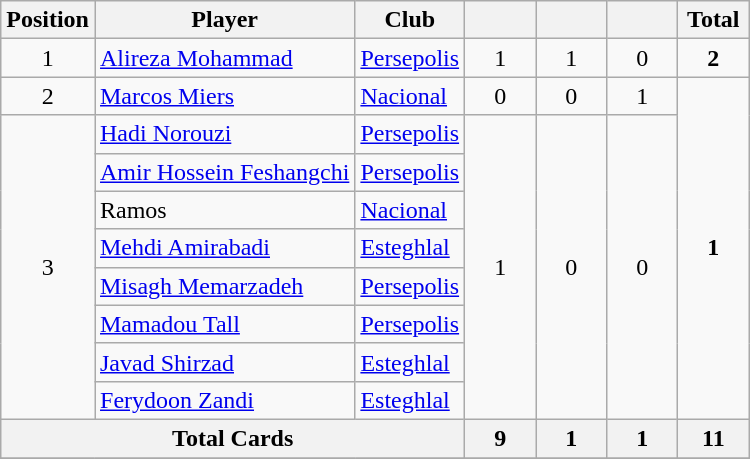<table class="wikitable" style="text-align: center;">
<tr>
<th width=50>Position</th>
<th wight=200>Player</th>
<th wight=180>Club</th>
<th width=40></th>
<th width=40> </th>
<th width=40></th>
<th width=40>Total</th>
</tr>
<tr>
<td "rowspan=1 center">1</td>
<td style="text-align:left"> <a href='#'>Alireza Mohammad</a></td>
<td style="text-align:left"> <a href='#'>Persepolis</a></td>
<td rowspan=1>1</td>
<td rowspan=1>1</td>
<td rowspan=1>0</td>
<td rowspan=1 style="text-align:center"><strong>2</strong></td>
</tr>
<tr>
<td "rowspan=1 center">2</td>
<td style="text-align:left"> <a href='#'>Marcos Miers</a></td>
<td style="text-align:left"> <a href='#'>Nacional</a></td>
<td rowspan=1>0</td>
<td rowspan=1>0</td>
<td rowspan=1>1</td>
<td rowspan=9 style="text-align:center"><strong>1</strong></td>
</tr>
<tr>
<td rowspan=8>3</td>
<td style="text-align:left"> <a href='#'>Hadi Norouzi</a></td>
<td style="text-align:left"> <a href='#'>Persepolis</a></td>
<td rowspan=8>1</td>
<td rowspan=8>0</td>
<td rowspan=8>0</td>
</tr>
<tr>
<td style="text-align:left"> <a href='#'>Amir Hossein Feshangchi</a></td>
<td style="text-align:left"> <a href='#'>Persepolis</a></td>
</tr>
<tr>
<td style="text-align:left"> Ramos</td>
<td style="text-align:left"> <a href='#'>Nacional</a></td>
</tr>
<tr>
<td style="text-align:left"> <a href='#'>Mehdi Amirabadi</a></td>
<td style="text-align:left"> <a href='#'>Esteghlal</a></td>
</tr>
<tr>
<td style="text-align:left"> <a href='#'>Misagh Memarzadeh</a></td>
<td style="text-align:left"> <a href='#'>Persepolis</a></td>
</tr>
<tr>
<td style="text-align:left"> <a href='#'>Mamadou Tall</a></td>
<td style="text-align:left"> <a href='#'>Persepolis</a></td>
</tr>
<tr>
<td style="text-align:left"> <a href='#'>Javad Shirzad</a></td>
<td style="text-align:left"> <a href='#'>Esteghlal</a></td>
</tr>
<tr>
<td style="text-align:left"> <a href='#'>Ferydoon Zandi</a></td>
<td style="text-align:left"> <a href='#'>Esteghlal</a></td>
</tr>
<tr>
<th colspan=3>Total Cards</th>
<th>9</th>
<th>1</th>
<th>1</th>
<th>11</th>
</tr>
<tr>
</tr>
</table>
